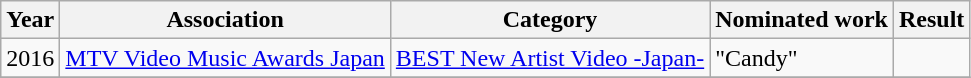<table class="wikitable sortable">
<tr>
<th>Year</th>
<th>Association</th>
<th>Category</th>
<th>Nominated work</th>
<th>Result</th>
</tr>
<tr>
<td rowspan="1">2016</td>
<td><a href='#'>MTV Video Music Awards Japan</a></td>
<td rowspan="1"><a href='#'>BEST New Artist Video -Japan-</a></td>
<td rowspan="1">"Candy"</td>
<td></td>
</tr>
<tr>
</tr>
</table>
